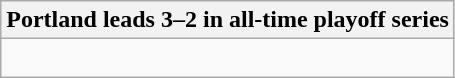<table class="wikitable collapsible collapsed">
<tr>
<th>Portland leads 3–2 in all-time playoff series</th>
</tr>
<tr>
<td><br>



</td>
</tr>
</table>
